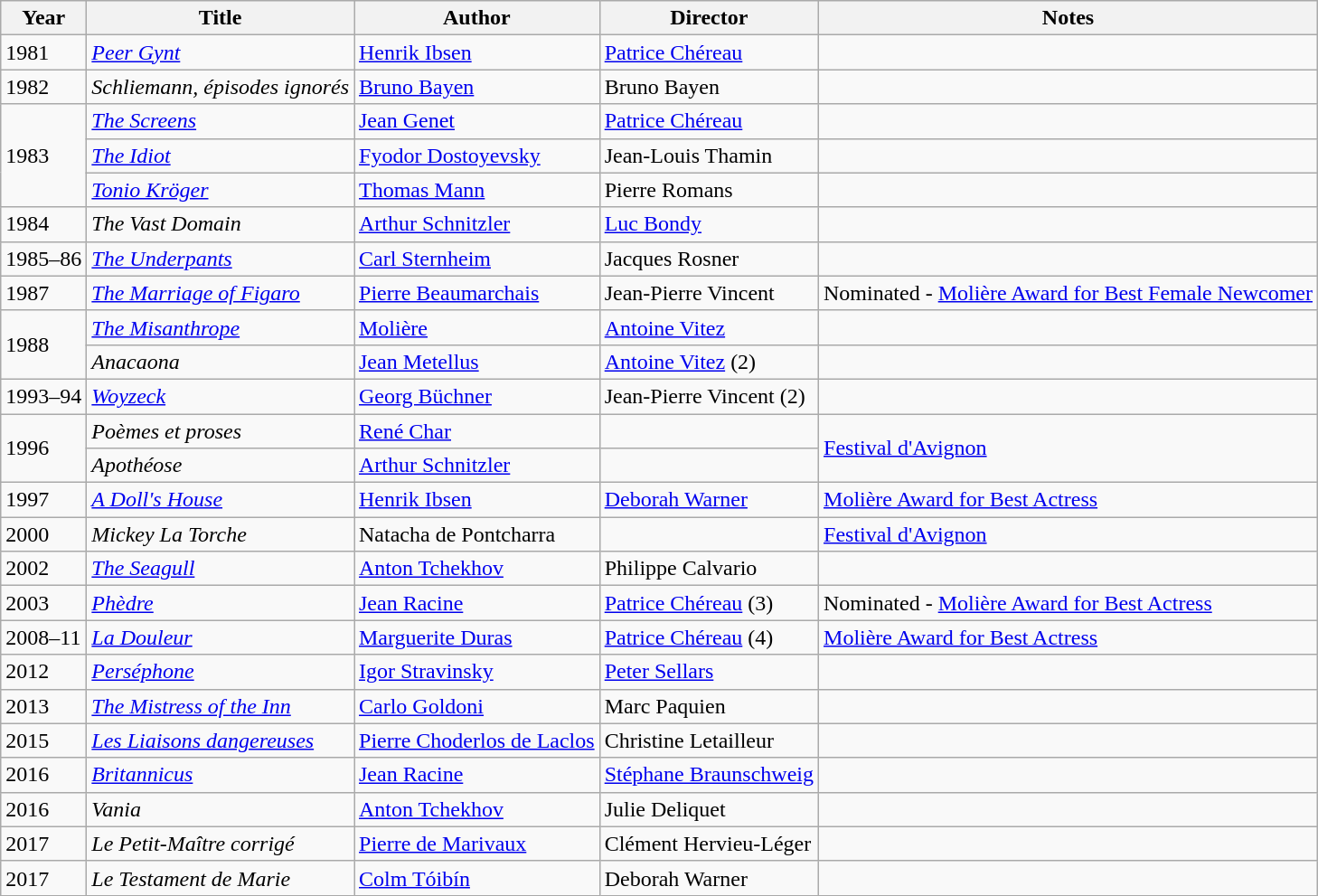<table class="wikitable sortable">
<tr>
<th>Year</th>
<th>Title</th>
<th>Author</th>
<th>Director</th>
<th class="unsortable">Notes</th>
</tr>
<tr>
<td>1981</td>
<td><em><a href='#'>Peer Gynt</a></em></td>
<td><a href='#'>Henrik Ibsen</a></td>
<td><a href='#'>Patrice Chéreau</a></td>
<td></td>
</tr>
<tr>
<td>1982</td>
<td><em>Schliemann, épisodes ignorés</em></td>
<td><a href='#'>Bruno Bayen</a></td>
<td>Bruno Bayen</td>
<td></td>
</tr>
<tr>
<td rowspan=3>1983</td>
<td><em><a href='#'>The Screens</a></em></td>
<td><a href='#'>Jean Genet</a></td>
<td><a href='#'>Patrice Chéreau</a></td>
<td></td>
</tr>
<tr>
<td><em><a href='#'>The Idiot</a></em></td>
<td><a href='#'>Fyodor Dostoyevsky</a></td>
<td>Jean-Louis Thamin</td>
<td></td>
</tr>
<tr>
<td><em><a href='#'>Tonio Kröger</a></em></td>
<td><a href='#'>Thomas Mann</a></td>
<td>Pierre Romans</td>
<td></td>
</tr>
<tr>
<td>1984</td>
<td><em>The Vast Domain</em></td>
<td><a href='#'>Arthur Schnitzler</a></td>
<td><a href='#'>Luc Bondy</a></td>
<td></td>
</tr>
<tr>
<td>1985–86</td>
<td><em><a href='#'>The Underpants</a></em></td>
<td><a href='#'>Carl Sternheim</a></td>
<td>Jacques Rosner</td>
<td></td>
</tr>
<tr>
<td>1987</td>
<td><em><a href='#'>The Marriage of Figaro</a></em></td>
<td><a href='#'>Pierre Beaumarchais</a></td>
<td>Jean-Pierre Vincent</td>
<td>Nominated - <a href='#'>Molière Award for Best Female Newcomer</a></td>
</tr>
<tr>
<td rowspan=2>1988</td>
<td><em><a href='#'>The Misanthrope</a></em></td>
<td><a href='#'>Molière</a></td>
<td><a href='#'>Antoine Vitez</a></td>
<td></td>
</tr>
<tr>
<td><em>Anacaona</em></td>
<td><a href='#'>Jean Metellus</a></td>
<td><a href='#'>Antoine Vitez</a> (2)</td>
<td></td>
</tr>
<tr>
<td>1993–94</td>
<td><em><a href='#'>Woyzeck</a></em></td>
<td><a href='#'>Georg Büchner</a></td>
<td>Jean-Pierre Vincent (2)</td>
<td></td>
</tr>
<tr>
<td rowspan=2>1996</td>
<td><em>Poèmes et proses</em></td>
<td><a href='#'>René Char</a></td>
<td></td>
<td rowspan=2><a href='#'>Festival d'Avignon</a></td>
</tr>
<tr>
<td><em>Apothéose</em></td>
<td><a href='#'>Arthur Schnitzler</a></td>
<td></td>
</tr>
<tr>
<td>1997</td>
<td><em><a href='#'>A Doll's House</a></em></td>
<td><a href='#'>Henrik Ibsen</a></td>
<td><a href='#'>Deborah Warner</a></td>
<td><a href='#'>Molière Award for Best Actress</a></td>
</tr>
<tr>
<td>2000</td>
<td><em>Mickey La Torche</em></td>
<td>Natacha de Pontcharra</td>
<td></td>
<td><a href='#'>Festival d'Avignon</a></td>
</tr>
<tr>
<td>2002</td>
<td><em><a href='#'>The Seagull</a></em></td>
<td><a href='#'>Anton Tchekhov</a></td>
<td>Philippe Calvario</td>
<td></td>
</tr>
<tr>
<td>2003</td>
<td><em><a href='#'>Phèdre</a></em></td>
<td><a href='#'>Jean Racine</a></td>
<td><a href='#'>Patrice Chéreau</a> (3)</td>
<td>Nominated - <a href='#'>Molière Award for Best Actress</a></td>
</tr>
<tr>
<td>2008–11</td>
<td><em><a href='#'>La Douleur</a></em></td>
<td><a href='#'>Marguerite Duras</a></td>
<td><a href='#'>Patrice Chéreau</a> (4)</td>
<td><a href='#'>Molière Award for Best Actress</a></td>
</tr>
<tr>
<td>2012</td>
<td><em><a href='#'>Perséphone</a></em></td>
<td><a href='#'>Igor Stravinsky</a></td>
<td><a href='#'>Peter Sellars</a></td>
<td></td>
</tr>
<tr>
<td>2013</td>
<td><em><a href='#'>The Mistress of the Inn</a></em></td>
<td><a href='#'>Carlo Goldoni</a></td>
<td>Marc Paquien</td>
<td></td>
</tr>
<tr>
<td>2015</td>
<td><em><a href='#'>Les Liaisons dangereuses</a></em></td>
<td><a href='#'>Pierre Choderlos de Laclos</a></td>
<td>Christine Letailleur</td>
<td></td>
</tr>
<tr>
<td>2016</td>
<td><em><a href='#'>Britannicus</a></em></td>
<td><a href='#'>Jean Racine</a></td>
<td><a href='#'>Stéphane Braunschweig</a></td>
<td></td>
</tr>
<tr>
<td>2016</td>
<td><em>Vania</em></td>
<td><a href='#'>Anton Tchekhov</a></td>
<td>Julie Deliquet</td>
<td></td>
</tr>
<tr>
<td>2017</td>
<td><em>Le Petit-Maître corrigé</em></td>
<td><a href='#'>Pierre de Marivaux</a></td>
<td>Clément Hervieu-Léger</td>
<td></td>
</tr>
<tr>
<td>2017</td>
<td><em>Le Testament de Marie</em></td>
<td><a href='#'>Colm Tóibín</a></td>
<td>Deborah Warner</td>
<td></td>
</tr>
</table>
